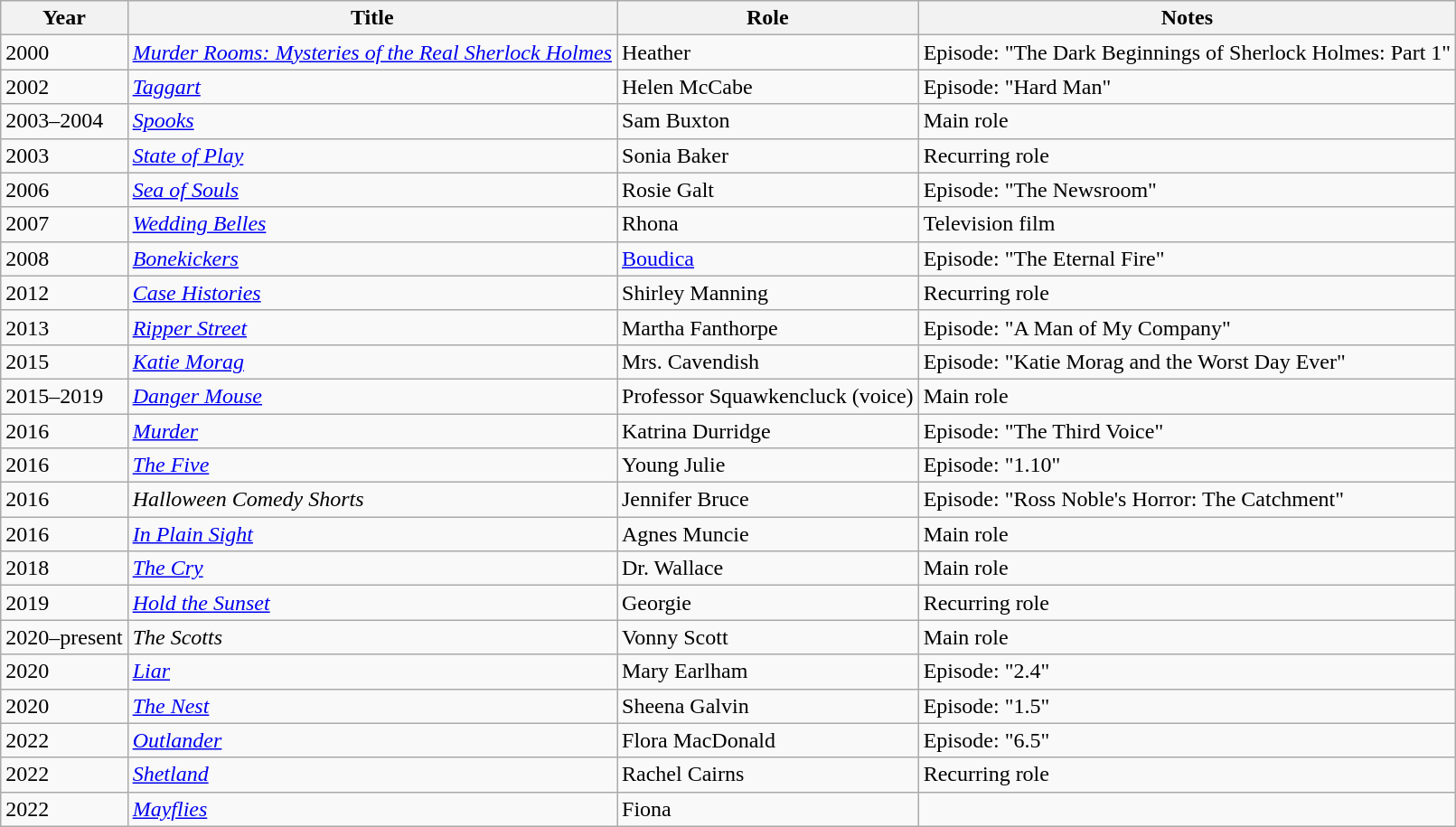<table class="wikitable sortable">
<tr>
<th>Year</th>
<th>Title</th>
<th>Role</th>
<th class="unsortable">Notes</th>
</tr>
<tr>
<td>2000</td>
<td><em><a href='#'>Murder Rooms: Mysteries of the Real Sherlock Holmes</a></em></td>
<td>Heather</td>
<td>Episode: "The Dark Beginnings of Sherlock Holmes: Part 1"</td>
</tr>
<tr>
<td>2002</td>
<td><em><a href='#'>Taggart</a></em></td>
<td>Helen McCabe</td>
<td>Episode: "Hard Man"</td>
</tr>
<tr>
<td>2003–2004</td>
<td><em><a href='#'>Spooks</a></em></td>
<td>Sam Buxton</td>
<td>Main role</td>
</tr>
<tr>
<td>2003</td>
<td><em><a href='#'>State of Play</a></em></td>
<td>Sonia Baker</td>
<td>Recurring role</td>
</tr>
<tr>
<td>2006</td>
<td><em><a href='#'>Sea of Souls</a></em></td>
<td>Rosie Galt</td>
<td>Episode: "The Newsroom"</td>
</tr>
<tr>
<td>2007</td>
<td><em><a href='#'>Wedding Belles</a></em></td>
<td>Rhona</td>
<td>Television film</td>
</tr>
<tr>
<td>2008</td>
<td><em><a href='#'>Bonekickers</a></em></td>
<td><a href='#'>Boudica</a></td>
<td>Episode: "The Eternal Fire"</td>
</tr>
<tr>
<td>2012</td>
<td><a href='#'><em>Case Histories</em></a></td>
<td>Shirley Manning</td>
<td>Recurring role</td>
</tr>
<tr>
<td>2013</td>
<td><em><a href='#'>Ripper Street</a></em></td>
<td>Martha Fanthorpe</td>
<td>Episode: "A Man of My Company"</td>
</tr>
<tr>
<td>2015</td>
<td><em><a href='#'>Katie Morag</a></em></td>
<td>Mrs. Cavendish</td>
<td>Episode: "Katie Morag and the Worst Day Ever"</td>
</tr>
<tr>
<td>2015–2019</td>
<td><em><a href='#'>Danger Mouse</a></em></td>
<td>Professor Squawkencluck (voice)</td>
<td>Main role</td>
</tr>
<tr>
<td>2016</td>
<td><em><a href='#'>Murder</a></em></td>
<td>Katrina Durridge</td>
<td>Episode: "The Third Voice"</td>
</tr>
<tr>
<td>2016</td>
<td><em><a href='#'>The Five</a></em></td>
<td>Young Julie</td>
<td>Episode: "1.10"</td>
</tr>
<tr>
<td>2016</td>
<td><em>Halloween Comedy Shorts</em></td>
<td>Jennifer Bruce</td>
<td>Episode: "Ross Noble's Horror: The Catchment"</td>
</tr>
<tr>
<td>2016</td>
<td><em><a href='#'>In Plain Sight</a></em></td>
<td>Agnes Muncie</td>
<td>Main role</td>
</tr>
<tr>
<td>2018</td>
<td><em><a href='#'>The Cry</a></em></td>
<td>Dr. Wallace</td>
<td>Main role</td>
</tr>
<tr>
<td>2019</td>
<td><em><a href='#'>Hold the Sunset</a></em></td>
<td>Georgie</td>
<td>Recurring role</td>
</tr>
<tr>
<td>2020–present</td>
<td><em>The Scotts</em></td>
<td>Vonny Scott</td>
<td>Main role</td>
</tr>
<tr>
<td>2020</td>
<td><em><a href='#'>Liar</a></em></td>
<td>Mary Earlham</td>
<td>Episode: "2.4"</td>
</tr>
<tr>
<td>2020</td>
<td><em><a href='#'>The Nest</a></em></td>
<td>Sheena Galvin</td>
<td>Episode: "1.5"</td>
</tr>
<tr>
<td>2022</td>
<td><em><a href='#'>Outlander</a></em></td>
<td>Flora MacDonald</td>
<td>Episode: "6.5"</td>
</tr>
<tr>
<td>2022</td>
<td><em><a href='#'>Shetland</a></em></td>
<td>Rachel Cairns</td>
<td>Recurring role</td>
</tr>
<tr>
<td>2022</td>
<td><em><a href='#'>Mayflies</a></em></td>
<td>Fiona</td>
<td></td>
</tr>
</table>
